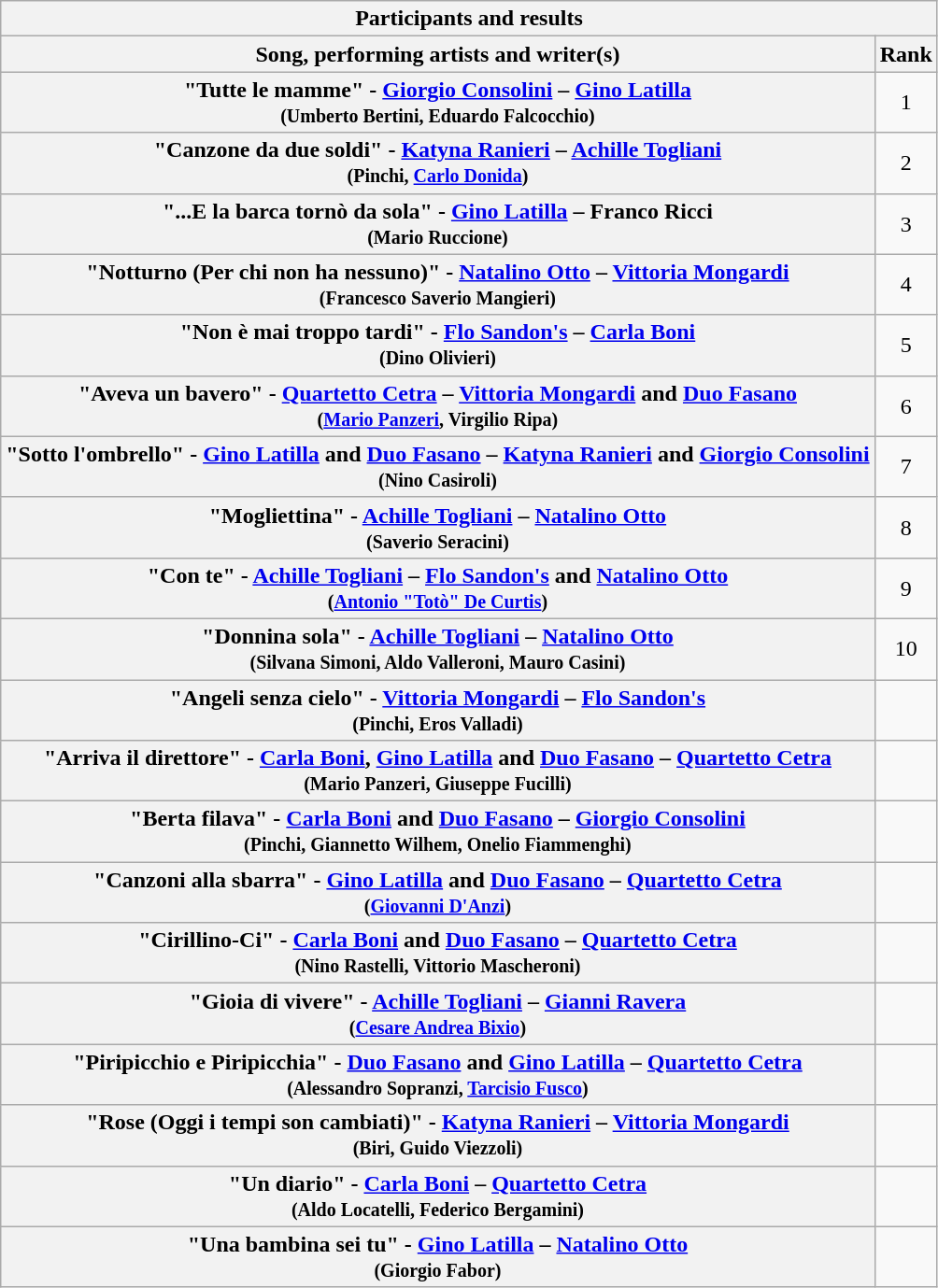<table class="plainrowheaders wikitable">
<tr>
<th colspan="2">Participants and results</th>
</tr>
<tr>
<th>Song, performing artists and writer(s)</th>
<th>Rank</th>
</tr>
<tr>
<th scope="row">"Tutte le mamme" - <a href='#'>Giorgio Consolini</a> – <a href='#'>Gino Latilla</a>    <br><small>  (Umberto Bertini, Eduardo Falcocchio)</small></th>
<td style="text-align:center;">1</td>
</tr>
<tr>
<th scope="row">"Canzone da due soldi" - <a href='#'>Katyna Ranieri</a> – <a href='#'>Achille Togliani</a>    <br><small> (Pinchi, <a href='#'>Carlo Donida</a>)</small></th>
<td style="text-align:center;">2</td>
</tr>
<tr>
<th scope="row">"...E la barca tornò da sola" - <a href='#'>Gino Latilla</a> – Franco Ricci    <br><small> (Mario Ruccione)</small></th>
<td style="text-align:center;">3</td>
</tr>
<tr>
<th scope="row">"Notturno (Per chi non ha nessuno)" - <a href='#'>Natalino Otto</a> – <a href='#'>Vittoria Mongardi</a>    <br><small> (Francesco Saverio Mangieri)</small></th>
<td style="text-align:center;">4</td>
</tr>
<tr>
<th scope="row">"Non è mai troppo tardi" - <a href='#'>Flo Sandon's</a> – <a href='#'>Carla Boni</a>    <br><small> (Dino Olivieri)</small></th>
<td style="text-align:center;">5</td>
</tr>
<tr>
<th scope="row">"Aveva un bavero" - <a href='#'>Quartetto Cetra</a> – <a href='#'>Vittoria Mongardi</a> and <a href='#'>Duo Fasano</a>    <br><small> (<a href='#'>Mario Panzeri</a>, Virgilio Ripa)</small></th>
<td style="text-align:center;">6</td>
</tr>
<tr>
<th scope="row">"Sotto l'ombrello" - <a href='#'>Gino Latilla</a> and <a href='#'>Duo Fasano</a> – <a href='#'>Katyna Ranieri</a> and <a href='#'>Giorgio Consolini</a>    <br><small> (Nino Casiroli)</small></th>
<td style="text-align:center;">7</td>
</tr>
<tr>
<th scope="row">"Mogliettina" - <a href='#'>Achille Togliani</a> – <a href='#'>Natalino Otto</a>    <br><small> (Saverio Seracini)</small></th>
<td style="text-align:center;">8</td>
</tr>
<tr>
<th scope="row">"Con te" - <a href='#'>Achille Togliani</a> – <a href='#'>Flo Sandon's</a> and <a href='#'>Natalino Otto</a>    <br><small> (<a href='#'>Antonio "Totò" De Curtis</a>)</small></th>
<td style="text-align:center;">9</td>
</tr>
<tr>
<th scope="row">"Donnina sola" - <a href='#'>Achille Togliani</a> – <a href='#'>Natalino Otto</a>    <br><small> (Silvana Simoni, Aldo Valleroni, Mauro Casini)</small></th>
<td style="text-align:center;">10</td>
</tr>
<tr>
<th scope="row">"Angeli senza cielo" - <a href='#'>Vittoria Mongardi</a> – <a href='#'>Flo Sandon's</a>    <br><small> (Pinchi, Eros Valladi)</small></th>
<td></td>
</tr>
<tr>
<th scope="row">"Arriva il direttore" - <a href='#'>Carla Boni</a>, <a href='#'>Gino Latilla</a> and <a href='#'>Duo Fasano</a> – <a href='#'>Quartetto Cetra</a>    <br><small> (Mario Panzeri, Giuseppe Fucilli)</small></th>
<td></td>
</tr>
<tr>
<th scope="row">"Berta filava" - <a href='#'>Carla Boni</a> and <a href='#'>Duo Fasano</a> – <a href='#'>Giorgio Consolini</a>    <br><small> (Pinchi, Giannetto Wilhem, Onelio Fiammenghi)</small></th>
<td></td>
</tr>
<tr>
<th scope="row">"Canzoni alla sbarra" - <a href='#'>Gino Latilla</a> and <a href='#'>Duo Fasano</a> – <a href='#'>Quartetto Cetra</a>    <br><small> (<a href='#'>Giovanni D'Anzi</a>)</small></th>
<td></td>
</tr>
<tr>
<th scope="row">"Cirillino-Ci" - <a href='#'>Carla Boni</a> and <a href='#'>Duo Fasano</a> – <a href='#'>Quartetto Cetra</a>    <br><small> (Nino Rastelli, Vittorio Mascheroni)</small></th>
<td></td>
</tr>
<tr>
<th scope="row">"Gioia di vivere" - <a href='#'>Achille Togliani</a> – <a href='#'>Gianni Ravera</a>    <br><small> (<a href='#'>Cesare Andrea Bixio</a>)</small></th>
<td></td>
</tr>
<tr>
<th scope="row">"Piripicchio e Piripicchia" - <a href='#'>Duo Fasano</a> and <a href='#'>Gino Latilla</a> – <a href='#'>Quartetto Cetra</a>    <br><small> (Alessandro Sopranzi, <a href='#'>Tarcisio Fusco</a>)</small></th>
<td></td>
</tr>
<tr>
<th scope="row">"Rose (Oggi i tempi son cambiati)" - <a href='#'>Katyna Ranieri</a> – <a href='#'>Vittoria Mongardi</a>    <br><small> (Biri, Guido Viezzoli)</small></th>
<td></td>
</tr>
<tr>
<th scope="row">"Un diario" - <a href='#'>Carla Boni</a> – <a href='#'>Quartetto Cetra</a>    <br><small> (Aldo Locatelli, Federico Bergamini)</small></th>
<td></td>
</tr>
<tr>
<th scope="row">"Una bambina sei tu" - <a href='#'>Gino Latilla</a> – <a href='#'>Natalino Otto</a>    <br><small> (Giorgio Fabor)</small></th>
<td></td>
</tr>
</table>
